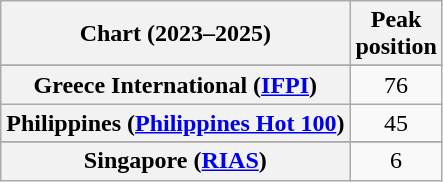<table class="wikitable sortable plainrowheaders" style="text-align:center;">
<tr>
<th scope="col">Chart (2023–2025)</th>
<th scope="col">Peak<br>position</th>
</tr>
<tr>
</tr>
<tr>
</tr>
<tr>
<th scope="row">Greece International (<a href='#'>IFPI</a>)</th>
<td>76</td>
</tr>
<tr>
<th scope="row">Philippines (<a href='#'>Philippines Hot 100</a>)</th>
<td>45</td>
</tr>
<tr>
</tr>
<tr>
<th scope="row">Singapore (<a href='#'>RIAS</a>)</th>
<td>6</td>
</tr>
</table>
